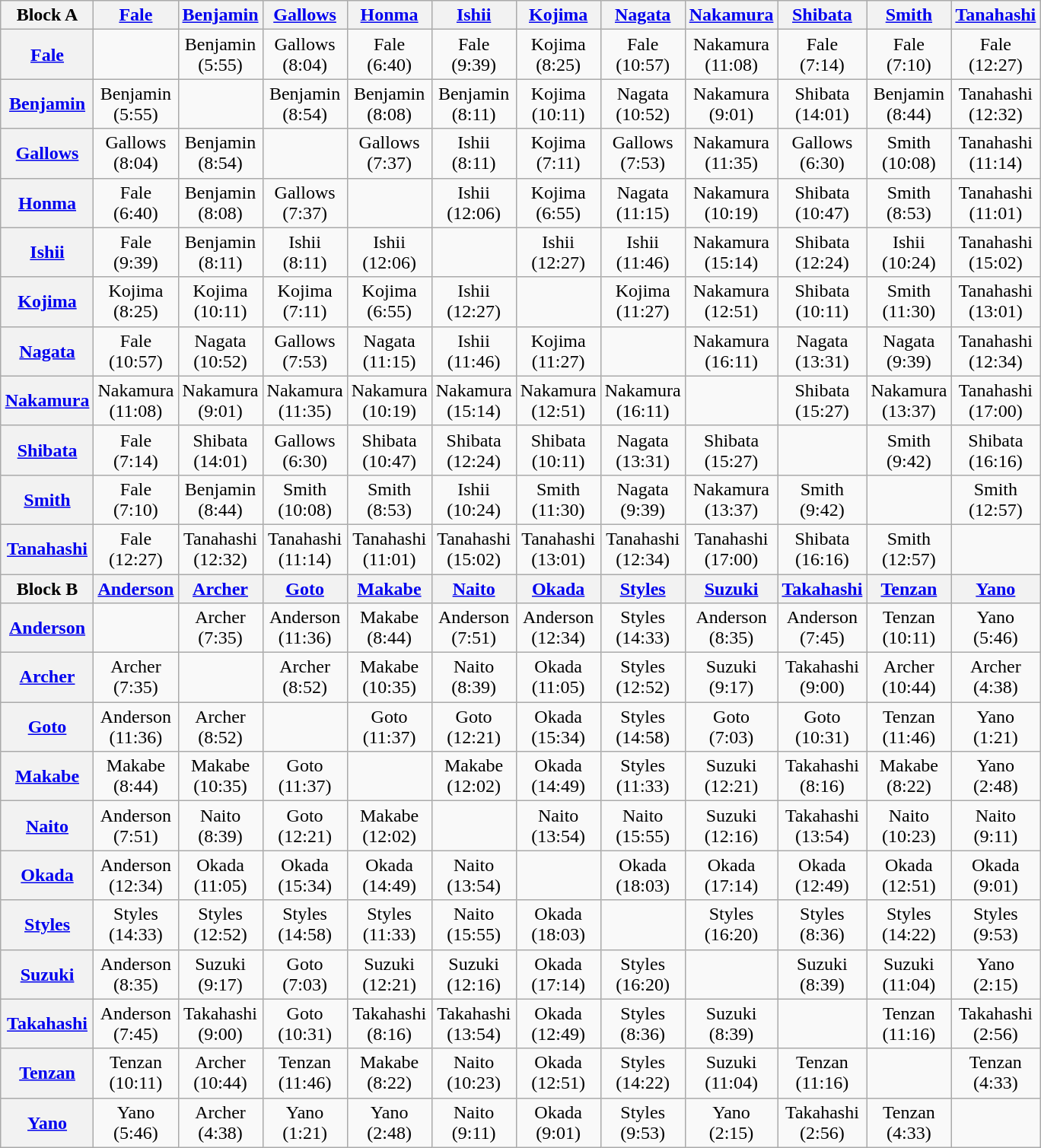<table class="wikitable" align=center style="margin: 1em auto 1em auto">
<tr align="center">
<th>Block A</th>
<th><a href='#'>Fale</a></th>
<th><a href='#'>Benjamin</a></th>
<th><a href='#'>Gallows</a></th>
<th><a href='#'>Honma</a></th>
<th><a href='#'>Ishii</a></th>
<th><a href='#'>Kojima</a></th>
<th><a href='#'>Nagata</a></th>
<th><a href='#'>Nakamura</a></th>
<th><a href='#'>Shibata</a></th>
<th><a href='#'>Smith</a></th>
<th><a href='#'>Tanahashi</a></th>
</tr>
<tr align="center">
<th><a href='#'>Fale</a></th>
<td></td>
<td>Benjamin<br>(5:55)</td>
<td>Gallows<br>(8:04)</td>
<td>Fale<br>(6:40)</td>
<td>Fale<br>(9:39)</td>
<td>Kojima<br>(8:25)</td>
<td>Fale<br>(10:57)</td>
<td>Nakamura<br>(11:08)</td>
<td>Fale<br>(7:14)</td>
<td>Fale<br>(7:10)</td>
<td>Fale<br>(12:27)</td>
</tr>
<tr align="center">
<th><a href='#'>Benjamin</a></th>
<td>Benjamin<br>(5:55)</td>
<td></td>
<td>Benjamin<br>(8:54)</td>
<td>Benjamin<br>(8:08)</td>
<td>Benjamin<br>(8:11)</td>
<td>Kojima<br>(10:11)</td>
<td>Nagata<br>(10:52)</td>
<td>Nakamura<br>(9:01)</td>
<td>Shibata<br>(14:01)</td>
<td>Benjamin<br>(8:44)</td>
<td>Tanahashi<br>(12:32)</td>
</tr>
<tr align="center">
<th><a href='#'>Gallows</a></th>
<td>Gallows<br>(8:04)</td>
<td>Benjamin<br>(8:54)</td>
<td></td>
<td>Gallows<br>(7:37)</td>
<td>Ishii<br>(8:11)</td>
<td>Kojima<br>(7:11)</td>
<td>Gallows<br>(7:53)</td>
<td>Nakamura<br>(11:35)</td>
<td>Gallows<br>(6:30)</td>
<td>Smith<br>(10:08)</td>
<td>Tanahashi<br>(11:14)</td>
</tr>
<tr align="center">
<th><a href='#'>Honma</a></th>
<td>Fale<br>(6:40)</td>
<td>Benjamin<br>(8:08)</td>
<td>Gallows<br>(7:37)</td>
<td></td>
<td>Ishii<br>(12:06)</td>
<td>Kojima<br>(6:55)</td>
<td>Nagata<br>(11:15)</td>
<td>Nakamura<br>(10:19)</td>
<td>Shibata<br>(10:47)</td>
<td>Smith<br>(8:53)</td>
<td>Tanahashi<br>(11:01)</td>
</tr>
<tr align="center">
<th><a href='#'>Ishii</a></th>
<td>Fale<br>(9:39)</td>
<td>Benjamin<br>(8:11)</td>
<td>Ishii<br>(8:11)</td>
<td>Ishii<br>(12:06)</td>
<td></td>
<td>Ishii<br>(12:27)</td>
<td>Ishii<br>(11:46)</td>
<td>Nakamura<br>(15:14)</td>
<td>Shibata<br>(12:24)</td>
<td>Ishii<br>(10:24)</td>
<td>Tanahashi<br>(15:02)</td>
</tr>
<tr align="center">
<th><a href='#'>Kojima</a></th>
<td>Kojima<br>(8:25)</td>
<td>Kojima<br>(10:11)</td>
<td>Kojima<br>(7:11)</td>
<td>Kojima<br>(6:55)</td>
<td>Ishii<br>(12:27)</td>
<td></td>
<td>Kojima<br>(11:27)</td>
<td>Nakamura<br>(12:51)</td>
<td>Shibata<br>(10:11)</td>
<td>Smith<br>(11:30)</td>
<td>Tanahashi<br>(13:01)</td>
</tr>
<tr align="center">
<th><a href='#'>Nagata</a></th>
<td>Fale<br>(10:57)</td>
<td>Nagata<br>(10:52)</td>
<td>Gallows<br>(7:53)</td>
<td>Nagata<br>(11:15)</td>
<td>Ishii<br>(11:46)</td>
<td>Kojima<br>(11:27)</td>
<td></td>
<td>Nakamura<br>(16:11)</td>
<td>Nagata<br>(13:31)</td>
<td>Nagata<br>(9:39)</td>
<td>Tanahashi<br>(12:34)</td>
</tr>
<tr align="center">
<th><a href='#'>Nakamura</a></th>
<td>Nakamura<br>(11:08)</td>
<td>Nakamura<br>(9:01)</td>
<td>Nakamura<br>(11:35)</td>
<td>Nakamura<br>(10:19)</td>
<td>Nakamura<br>(15:14)</td>
<td>Nakamura<br>(12:51)</td>
<td>Nakamura<br>(16:11)</td>
<td></td>
<td>Shibata<br>(15:27)</td>
<td>Nakamura<br>(13:37)</td>
<td>Tanahashi<br>(17:00)</td>
</tr>
<tr align="center">
<th><a href='#'>Shibata</a></th>
<td>Fale<br>(7:14)</td>
<td>Shibata<br>(14:01)</td>
<td>Gallows<br>(6:30)</td>
<td>Shibata<br>(10:47)</td>
<td>Shibata<br>(12:24)</td>
<td>Shibata<br>(10:11)</td>
<td>Nagata<br>(13:31)</td>
<td>Shibata<br>(15:27)</td>
<td></td>
<td>Smith<br>(9:42)</td>
<td>Shibata<br>(16:16)</td>
</tr>
<tr align="center">
<th><a href='#'>Smith</a></th>
<td>Fale<br>(7:10)</td>
<td>Benjamin<br>(8:44)</td>
<td>Smith<br>(10:08)</td>
<td>Smith<br>(8:53)</td>
<td>Ishii<br>(10:24)</td>
<td>Smith<br>(11:30)</td>
<td>Nagata<br>(9:39)</td>
<td>Nakamura<br>(13:37)</td>
<td>Smith<br>(9:42)</td>
<td></td>
<td>Smith<br>(12:57)</td>
</tr>
<tr align="center">
<th><a href='#'>Tanahashi</a></th>
<td>Fale<br>(12:27)</td>
<td>Tanahashi<br>(12:32)</td>
<td>Tanahashi<br>(11:14)</td>
<td>Tanahashi<br>(11:01)</td>
<td>Tanahashi<br>(15:02)</td>
<td>Tanahashi<br>(13:01)</td>
<td>Tanahashi<br>(12:34)</td>
<td>Tanahashi<br>(17:00)</td>
<td>Shibata<br>(16:16)</td>
<td>Smith<br>(12:57)</td>
<td></td>
</tr>
<tr align="center">
<th>Block B</th>
<th><a href='#'>Anderson</a></th>
<th><a href='#'>Archer</a></th>
<th><a href='#'>Goto</a></th>
<th><a href='#'>Makabe</a></th>
<th><a href='#'>Naito</a></th>
<th><a href='#'>Okada</a></th>
<th><a href='#'>Styles</a></th>
<th><a href='#'>Suzuki</a></th>
<th><a href='#'>Takahashi</a></th>
<th><a href='#'>Tenzan</a></th>
<th><a href='#'>Yano</a></th>
</tr>
<tr align="center">
<th><a href='#'>Anderson</a></th>
<td></td>
<td>Archer<br>(7:35)</td>
<td>Anderson<br>(11:36)</td>
<td>Makabe<br>(8:44)</td>
<td>Anderson<br>(7:51)</td>
<td>Anderson<br>(12:34)</td>
<td>Styles<br>(14:33)</td>
<td>Anderson<br>(8:35)</td>
<td>Anderson<br>(7:45)</td>
<td>Tenzan<br>(10:11)</td>
<td>Yano<br>(5:46)</td>
</tr>
<tr align="center">
<th><a href='#'>Archer</a></th>
<td>Archer<br>(7:35)</td>
<td></td>
<td>Archer<br>(8:52)</td>
<td>Makabe<br>(10:35)</td>
<td>Naito<br>(8:39)</td>
<td>Okada<br>(11:05)</td>
<td>Styles<br>(12:52)</td>
<td>Suzuki<br>(9:17)</td>
<td>Takahashi<br>(9:00)</td>
<td>Archer<br>(10:44)</td>
<td>Archer<br>(4:38)</td>
</tr>
<tr align="center">
<th><a href='#'>Goto</a></th>
<td>Anderson<br>(11:36)</td>
<td>Archer<br>(8:52)</td>
<td></td>
<td>Goto<br>(11:37)</td>
<td>Goto<br>(12:21)</td>
<td>Okada<br>(15:34)</td>
<td>Styles<br>(14:58)</td>
<td>Goto<br>(7:03)</td>
<td>Goto<br>(10:31)</td>
<td>Tenzan<br>(11:46)</td>
<td>Yano<br>(1:21)</td>
</tr>
<tr align="center">
<th><a href='#'>Makabe</a></th>
<td>Makabe<br>(8:44)</td>
<td>Makabe<br>(10:35)</td>
<td>Goto<br>(11:37)</td>
<td></td>
<td>Makabe<br>(12:02)</td>
<td>Okada<br>(14:49)</td>
<td>Styles<br>(11:33)</td>
<td>Suzuki<br>(12:21)</td>
<td>Takahashi<br>(8:16)</td>
<td>Makabe<br>(8:22)</td>
<td>Yano<br>(2:48)</td>
</tr>
<tr align="center">
<th><a href='#'>Naito</a></th>
<td>Anderson<br>(7:51)</td>
<td>Naito<br>(8:39)</td>
<td>Goto<br>(12:21)</td>
<td>Makabe<br>(12:02)</td>
<td></td>
<td>Naito<br>(13:54)</td>
<td>Naito<br>(15:55)</td>
<td>Suzuki<br>(12:16)</td>
<td>Takahashi<br>(13:54)</td>
<td>Naito<br>(10:23)</td>
<td>Naito<br>(9:11)</td>
</tr>
<tr align="center">
<th><a href='#'>Okada</a></th>
<td>Anderson<br>(12:34)</td>
<td>Okada<br>(11:05)</td>
<td>Okada<br>(15:34)</td>
<td>Okada<br>(14:49)</td>
<td>Naito<br>(13:54)</td>
<td></td>
<td>Okada<br>(18:03)</td>
<td>Okada<br>(17:14)</td>
<td>Okada<br>(12:49)</td>
<td>Okada<br>(12:51)</td>
<td>Okada<br>(9:01)</td>
</tr>
<tr align="center">
<th><a href='#'>Styles</a></th>
<td>Styles<br>(14:33)</td>
<td>Styles<br>(12:52)</td>
<td>Styles<br>(14:58)</td>
<td>Styles<br>(11:33)</td>
<td>Naito<br>(15:55)</td>
<td>Okada<br>(18:03)</td>
<td></td>
<td>Styles<br>(16:20)</td>
<td>Styles<br>(8:36)</td>
<td>Styles<br>(14:22)</td>
<td>Styles<br>(9:53)</td>
</tr>
<tr align="center">
<th><a href='#'>Suzuki</a></th>
<td>Anderson<br>(8:35)</td>
<td>Suzuki<br>(9:17)</td>
<td>Goto<br>(7:03)</td>
<td>Suzuki<br>(12:21)</td>
<td>Suzuki<br>(12:16)</td>
<td>Okada<br>(17:14)</td>
<td>Styles<br>(16:20)</td>
<td></td>
<td>Suzuki<br>(8:39)</td>
<td>Suzuki<br>(11:04)</td>
<td>Yano<br>(2:15)</td>
</tr>
<tr align="center">
<th><a href='#'>Takahashi</a></th>
<td>Anderson<br>(7:45)</td>
<td>Takahashi<br>(9:00)</td>
<td>Goto<br>(10:31)</td>
<td>Takahashi<br>(8:16)</td>
<td>Takahashi<br>(13:54)</td>
<td>Okada<br>(12:49)</td>
<td>Styles<br>(8:36)</td>
<td>Suzuki<br>(8:39)</td>
<td></td>
<td>Tenzan<br>(11:16)</td>
<td>Takahashi<br>(2:56)</td>
</tr>
<tr align="center">
<th><a href='#'>Tenzan</a></th>
<td>Tenzan<br>(10:11)</td>
<td>Archer<br>(10:44)</td>
<td>Tenzan<br>(11:46)</td>
<td>Makabe<br>(8:22)</td>
<td>Naito<br>(10:23)</td>
<td>Okada<br>(12:51)</td>
<td>Styles<br>(14:22)</td>
<td>Suzuki<br>(11:04)</td>
<td>Tenzan<br>(11:16)</td>
<td></td>
<td>Tenzan<br>(4:33)</td>
</tr>
<tr align="center">
<th><a href='#'>Yano</a></th>
<td>Yano<br>(5:46)</td>
<td>Archer<br>(4:38)</td>
<td>Yano<br>(1:21)</td>
<td>Yano<br>(2:48)</td>
<td>Naito<br>(9:11)</td>
<td>Okada<br>(9:01)</td>
<td>Styles<br>(9:53)</td>
<td>Yano<br>(2:15)</td>
<td>Takahashi<br>(2:56)</td>
<td>Tenzan<br>(4:33)</td>
<td></td>
</tr>
</table>
